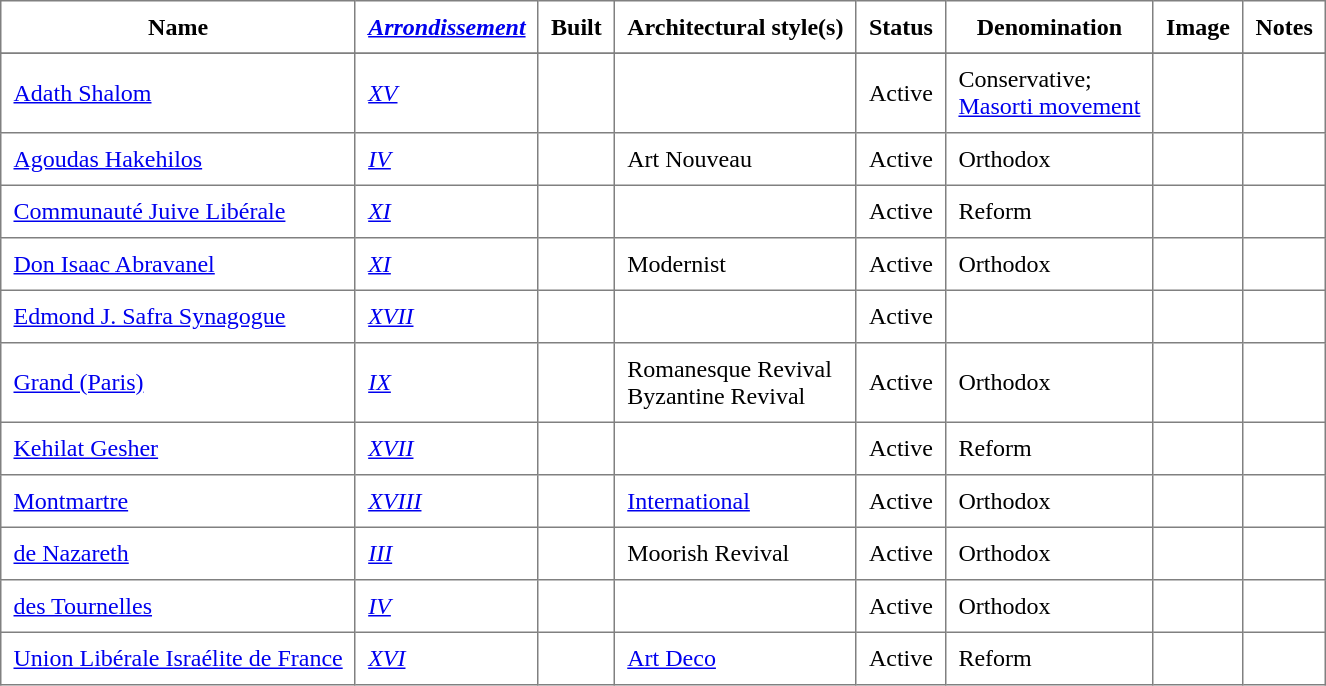<table class="toccolours" border="1" cellpadding="8" style="border-collapse: collapse;" class="wikitable sortable">
<tr>
<th>Name</th>
<th><em><a href='#'>Arrondissement</a></em></th>
<th>Built</th>
<th>Architectural style(s)</th>
<th>Status</th>
<th>Denomination</th>
<th>Image</th>
<th>Notes</th>
</tr>
<tr>
</tr>
<tr>
<td><a href='#'>Adath Shalom</a></td>
<td><em><a href='#'>XV</a></em></td>
<td align=center></td>
<td></td>
<td>Active</td>
<td>Conservative;<br><a href='#'>Masorti movement</a></td>
<td></td>
<td></td>
</tr>
<tr>
<td><a href='#'>Agoudas Hakehilos</a></td>
<td><em><a href='#'>IV</a></em></td>
<td align=center></td>
<td>Art Nouveau</td>
<td>Active</td>
<td>Orthodox</td>
<td></td>
<td></td>
</tr>
<tr>
<td><a href='#'>Communauté Juive Libérale</a></td>
<td><em><a href='#'>XI</a></em></td>
<td align=center></td>
<td></td>
<td>Active</td>
<td>Reform</td>
<td></td>
<td></td>
</tr>
<tr>
<td><a href='#'>Don Isaac Abravanel</a></td>
<td><em><a href='#'>XI</a></em></td>
<td align=center></td>
<td>Modernist</td>
<td>Active</td>
<td>Orthodox</td>
<td></td>
<td></td>
</tr>
<tr>
<td><a href='#'>Edmond J. Safra Synagogue</a></td>
<td><em><a href='#'>XVII</a></em></td>
<td align=center></td>
<td></td>
<td>Active</td>
<td></td>
<td></td>
<td></td>
</tr>
<tr>
<td><a href='#'>Grand (Paris)</a></td>
<td><em><a href='#'>IX</a></em></td>
<td align=center></td>
<td>Romanesque Revival<br>Byzantine Revival</td>
<td>Active</td>
<td>Orthodox</td>
<td></td>
<td></td>
</tr>
<tr>
<td><a href='#'>Kehilat Gesher</a></td>
<td><em><a href='#'>XVII</a></em></td>
<td align=center></td>
<td></td>
<td>Active</td>
<td>Reform</td>
<td></td>
<td></td>
</tr>
<tr>
<td><a href='#'>Montmartre</a></td>
<td><em><a href='#'>XVIII</a></em></td>
<td align=center></td>
<td><a href='#'>International</a></td>
<td>Active</td>
<td>Orthodox</td>
<td></td>
<td></td>
</tr>
<tr>
<td><a href='#'>de Nazareth</a></td>
<td><em><a href='#'>III</a></em></td>
<td align=center></td>
<td>Moorish Revival</td>
<td>Active</td>
<td>Orthodox</td>
<td></td>
<td></td>
</tr>
<tr>
<td><a href='#'>des Tournelles</a></td>
<td><em><a href='#'>IV</a></em></td>
<td align=center></td>
<td></td>
<td>Active</td>
<td>Orthodox</td>
<td></td>
<td></td>
</tr>
<tr>
<td><a href='#'>Union Libérale Israélite de France</a></td>
<td><em><a href='#'>XVI</a></em></td>
<td align=center></td>
<td><a href='#'>Art Deco</a></td>
<td>Active</td>
<td>Reform</td>
<td></td>
<td></td>
</tr>
</table>
